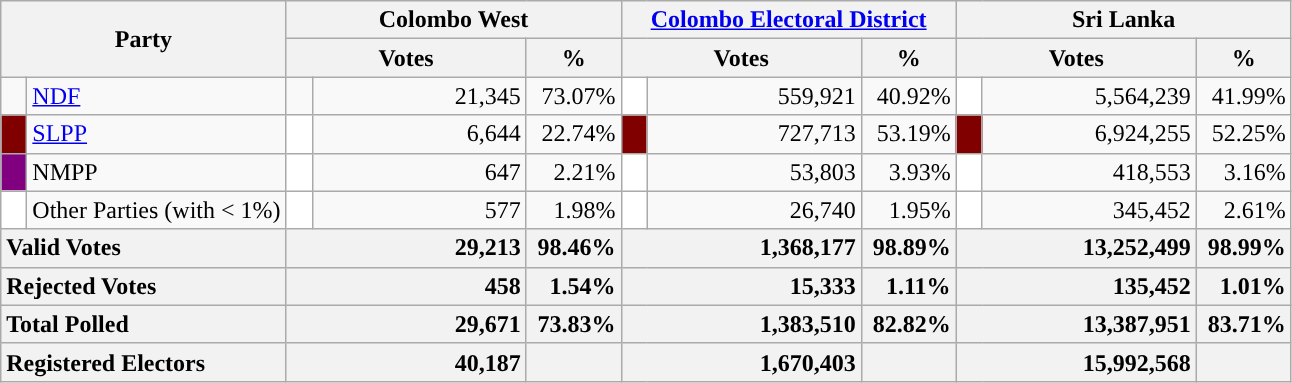<table class="wikitable">
<tr>
<th colspan="2" width="144px"rowspan="2">Party</th>
<th colspan="3" width="216px">Colombo West</th>
<th colspan="3" width="216px"><a href='#'>Colombo Electoral District</a></th>
<th colspan="3" width="216px">Sri Lanka</th>
</tr>
<tr>
<th colspan="2" width="144px">Votes</th>
<th>%</th>
<th colspan="2" width="144px">Votes</th>
<th>%</th>
<th colspan="2" width="144px">Votes</th>
<th>%</th>
</tr>
<tr>
<td style="background-color:"></td>
<td style="text-align:left;"><a href='#'>NDF</a></td>
<td style="background-color:"></td>
<td style="text-align:right;">21,345</td>
<td style="text-align:right;">73.07%</td>
<td style="background-color:white;" width="10px"></td>
<td style="text-align:right;">559,921</td>
<td style="text-align:right;">40.92%</td>
<td style="background-color:white;" width="10px"></td>
<td style="text-align:right;">5,564,239</td>
<td style="text-align:right;">41.99%</td>
</tr>
<tr>
<td style="background-color:maroon;" width="10px"></td>
<td style="text-align:left;"><a href='#'>SLPP</a></td>
<td style="background-color:white;" width="10px"></td>
<td style="text-align:right;">6,644</td>
<td style="text-align:right;">22.74%</td>
<td style="background-color:maroon;" width="10px"></td>
<td style="text-align:right;">727,713</td>
<td style="text-align:right;">53.19%</td>
<td style="background-color:maroon;" width="10px"></td>
<td style="text-align:right;">6,924,255</td>
<td style="text-align:right;">52.25%</td>
</tr>
<tr>
<td style="background-color:purple;" width="10px"></td>
<td style="text-align:left;">NMPP</td>
<td style="background-color:white;" width="10px"></td>
<td style="text-align:right;">647</td>
<td style="text-align:right;">2.21%</td>
<td style="background-color:white;" width="10px"></td>
<td style="text-align:right;">53,803</td>
<td style="text-align:right;">3.93%</td>
<td style="background-color:white;" width="10px"></td>
<td style="text-align:right;">418,553</td>
<td style="text-align:right;">3.16%</td>
</tr>
<tr>
<td style="background-color:white;" width="10px"></td>
<td style="text-align:left;">Other Parties (with < 1%)</td>
<td style="background-color:white;" width="10px"></td>
<td style="text-align:right;">577</td>
<td style="text-align:right;">1.98%</td>
<td style="background-color:white;" width="10px"></td>
<td style="text-align:right;">26,740</td>
<td style="text-align:right;">1.95%</td>
<td style="background-color:white;" width="10px"></td>
<td style="text-align:right;">345,452</td>
<td style="text-align:right;">2.61%</td>
</tr>
<tr>
<th colspan="2" width="144px"style="text-align:left;">Valid Votes</th>
<th style="text-align:right;"colspan="2" width="144px">29,213</th>
<th style="text-align:right;">98.46%</th>
<th style="text-align:right;"colspan="2" width="144px">1,368,177</th>
<th style="text-align:right;">98.89%</th>
<th style="text-align:right;"colspan="2" width="144px">13,252,499</th>
<th style="text-align:right;">98.99%</th>
</tr>
<tr>
<th colspan="2" width="144px"style="text-align:left;">Rejected Votes</th>
<th style="text-align:right;"colspan="2" width="144px">458</th>
<th style="text-align:right;">1.54%</th>
<th style="text-align:right;"colspan="2" width="144px">15,333</th>
<th style="text-align:right;">1.11%</th>
<th style="text-align:right;"colspan="2" width="144px">135,452</th>
<th style="text-align:right;">1.01%</th>
</tr>
<tr>
<th colspan="2" width="144px"style="text-align:left;">Total Polled</th>
<th style="text-align:right;"colspan="2" width="144px">29,671</th>
<th style="text-align:right;">73.83%</th>
<th style="text-align:right;"colspan="2" width="144px">1,383,510</th>
<th style="text-align:right;">82.82%</th>
<th style="text-align:right;"colspan="2" width="144px">13,387,951</th>
<th style="text-align:right;">83.71%</th>
</tr>
<tr>
<th colspan="2" width="144px"style="text-align:left;">Registered Electors</th>
<th style="text-align:right;"colspan="2" width="144px">40,187</th>
<th></th>
<th style="text-align:right;"colspan="2" width="144px">1,670,403</th>
<th></th>
<th style="text-align:right;"colspan="2" width="144px">15,992,568</th>
<th></th>
</tr>
</table>
